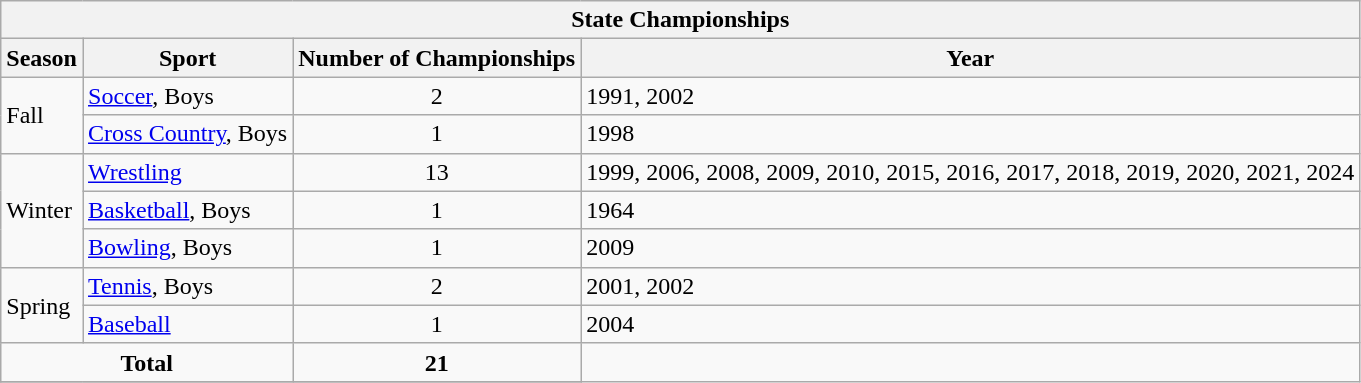<table class="wikitable">
<tr>
<th colspan="4">State Championships</th>
</tr>
<tr>
<th>Season</th>
<th>Sport</th>
<th>Number of Championships</th>
<th>Year</th>
</tr>
<tr>
<td rowspan="2">Fall</td>
<td><a href='#'>Soccer</a>, Boys</td>
<td align="center">2</td>
<td>1991, 2002</td>
</tr>
<tr>
<td><a href='#'>Cross Country</a>, Boys</td>
<td align="center">1</td>
<td>1998</td>
</tr>
<tr>
<td rowspan="3">Winter</td>
<td><a href='#'>Wrestling</a></td>
<td align="center">13</td>
<td>1999, 2006, 2008, 2009, 2010, 2015, 2016, 2017, 2018, 2019, 2020, 2021, 2024</td>
</tr>
<tr>
<td><a href='#'>Basketball</a>, Boys</td>
<td align="center">1</td>
<td>1964</td>
</tr>
<tr>
<td><a href='#'>Bowling</a>, Boys</td>
<td align="center">1</td>
<td>2009</td>
</tr>
<tr>
<td rowspan="2">Spring</td>
<td><a href='#'>Tennis</a>, Boys</td>
<td align="center">2</td>
<td>2001, 2002</td>
</tr>
<tr>
<td><a href='#'>Baseball</a></td>
<td align="center">1</td>
<td>2004</td>
</tr>
<tr>
<td align="center" colspan="2"><strong>Total</strong></td>
<td align="center"><strong>21</strong></td>
</tr>
<tr>
</tr>
</table>
